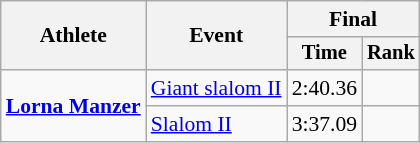<table class="wikitable" style="font-size:90%">
<tr>
<th rowspan=2>Athlete</th>
<th rowspan=2>Event</th>
<th colspan=2>Final</th>
</tr>
<tr style="font-size:95%">
<th>Time</th>
<th>Rank</th>
</tr>
<tr align=center>
<td align=left rowspan=2><strong><a href='#'>Lorna Manzer</a></strong></td>
<td align=left><a href='#'>Giant slalom II</a></td>
<td>2:40.36</td>
<td></td>
</tr>
<tr align=center>
<td align=left><a href='#'>Slalom II</a></td>
<td>3:37.09</td>
<td></td>
</tr>
</table>
